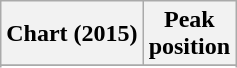<table class="wikitable sortable plainrowheaders" style="text-align:center">
<tr>
<th scope="col">Chart (2015)</th>
<th scope="col">Peak<br> position</th>
</tr>
<tr>
</tr>
<tr>
</tr>
<tr>
</tr>
<tr>
</tr>
<tr>
</tr>
<tr>
</tr>
<tr>
</tr>
</table>
